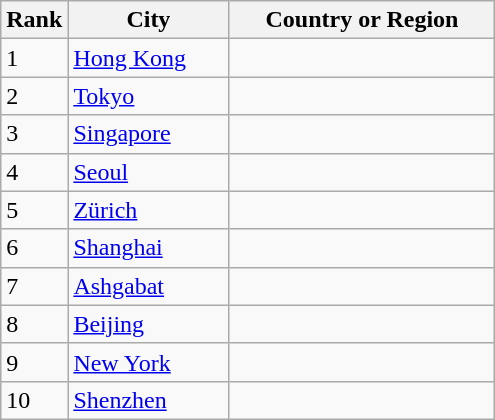<table class="wikitable sortable">
<tr>
<th scope="col">Rank</th>
<th scope="col" style="width:100px;">City</th>
<th scope="col" style="width:170px;">Country or Region</th>
</tr>
<tr>
<td>1</td>
<td><a href='#'>Hong Kong</a></td>
<td></td>
</tr>
<tr>
<td>2</td>
<td><a href='#'>Tokyo</a></td>
<td></td>
</tr>
<tr>
<td>3</td>
<td><a href='#'>Singapore</a></td>
<td></td>
</tr>
<tr>
<td>4</td>
<td><a href='#'>Seoul</a></td>
<td></td>
</tr>
<tr>
<td>5</td>
<td><a href='#'>Zürich</a></td>
<td></td>
</tr>
<tr>
<td>6</td>
<td><a href='#'>Shanghai</a></td>
<td></td>
</tr>
<tr>
<td>7</td>
<td><a href='#'>Ashgabat</a></td>
<td></td>
</tr>
<tr>
<td>8</td>
<td><a href='#'>Beijing</a></td>
<td></td>
</tr>
<tr>
<td>9</td>
<td><a href='#'>New York</a></td>
<td></td>
</tr>
<tr>
<td>10</td>
<td><a href='#'>Shenzhen</a></td>
<td></td>
</tr>
</table>
